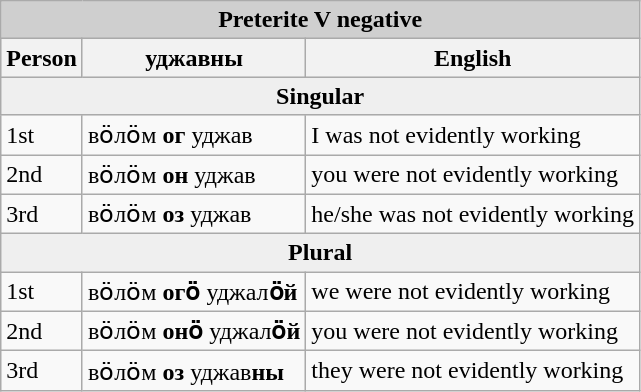<table class="wikitable">
<tr>
<th colspan="5" style="background:#cfcfcf;">Preterite V negative</th>
</tr>
<tr style="background:#dfdfdf;" |>
<th>Person</th>
<th>уджавны</th>
<th>English</th>
</tr>
<tr>
<th colspan="5" style="background:#efefef">Singular</th>
</tr>
<tr>
<td>1st</td>
<td>вӧлӧм <strong>ог</strong> уджав</td>
<td>I was not evidently working</td>
</tr>
<tr>
<td>2nd</td>
<td>вӧлӧм <strong>он</strong> уджав</td>
<td>you were not evidently working</td>
</tr>
<tr>
<td>3rd</td>
<td>вӧлӧм <strong>оз</strong> уджав</td>
<td>he/she was not evidently working</td>
</tr>
<tr>
<th colspan="5" style="background:#efefef">Plural</th>
</tr>
<tr>
<td>1st</td>
<td>вӧлӧм <strong>огӧ</strong> уджал<strong>ӧй</strong></td>
<td>we were not evidently working</td>
</tr>
<tr>
<td>2nd</td>
<td>вӧлӧм <strong>онӧ</strong> уджал<strong>ӧй </strong></td>
<td>you were not evidently working</td>
</tr>
<tr>
<td>3rd</td>
<td>вӧлӧм <strong>оз</strong> уджав<strong>ны</strong></td>
<td>they were not evidently working</td>
</tr>
</table>
